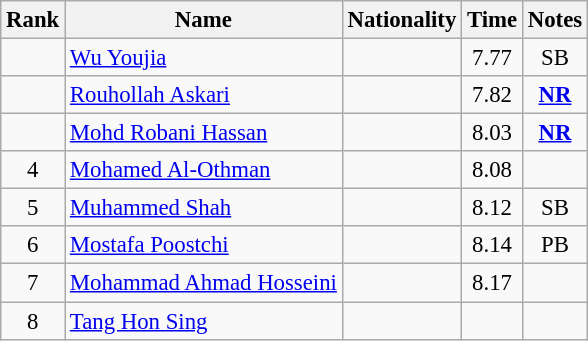<table class="wikitable sortable" style="text-align:center;font-size:95%">
<tr>
<th>Rank</th>
<th>Name</th>
<th>Nationality</th>
<th>Time</th>
<th>Notes</th>
</tr>
<tr>
<td></td>
<td style="text-align:left;"><a href='#'>Wu Youjia</a></td>
<td style="text-align:left;"></td>
<td>7.77</td>
<td>SB</td>
</tr>
<tr>
<td></td>
<td style="text-align:left;"><a href='#'>Rouhollah Askari</a></td>
<td style="text-align:left;"></td>
<td>7.82</td>
<td><strong><a href='#'>NR</a></strong></td>
</tr>
<tr>
<td></td>
<td style="text-align:left;"><a href='#'>Mohd Robani Hassan</a></td>
<td style="text-align:left;"></td>
<td>8.03</td>
<td><strong><a href='#'>NR</a></strong></td>
</tr>
<tr>
<td>4</td>
<td style="text-align:left;"><a href='#'>Mohamed Al-Othman</a></td>
<td style="text-align:left;"></td>
<td>8.08</td>
<td></td>
</tr>
<tr>
<td>5</td>
<td style="text-align:left;"><a href='#'>Muhammed Shah</a></td>
<td style="text-align:left;"></td>
<td>8.12</td>
<td>SB</td>
</tr>
<tr>
<td>6</td>
<td style="text-align:left;"><a href='#'>Mostafa Poostchi</a></td>
<td style="text-align:left;"></td>
<td>8.14</td>
<td>PB</td>
</tr>
<tr>
<td>7</td>
<td style="text-align:left;"><a href='#'>Mohammad Ahmad Hosseini</a></td>
<td style="text-align:left;"></td>
<td>8.17</td>
<td></td>
</tr>
<tr>
<td>8</td>
<td style="text-align:left;"><a href='#'>Tang Hon Sing</a></td>
<td style="text-align:left;"></td>
<td></td>
<td></td>
</tr>
</table>
